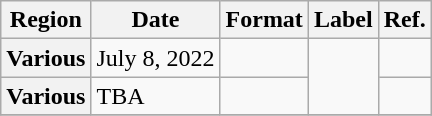<table class="wikitable plainrowheaders">
<tr>
<th scope="col">Region</th>
<th scope="col">Date</th>
<th scope="col">Format</th>
<th scope="col">Label</th>
<th scope="col">Ref.</th>
</tr>
<tr>
<th scope="row">Various</th>
<td rowspan="1">July 8, 2022</td>
<td></td>
<td rowspan="2"></td>
<td align="center"></td>
</tr>
<tr>
<th scope="row">Various</th>
<td>TBA</td>
<td></td>
<td></td>
</tr>
<tr>
</tr>
</table>
